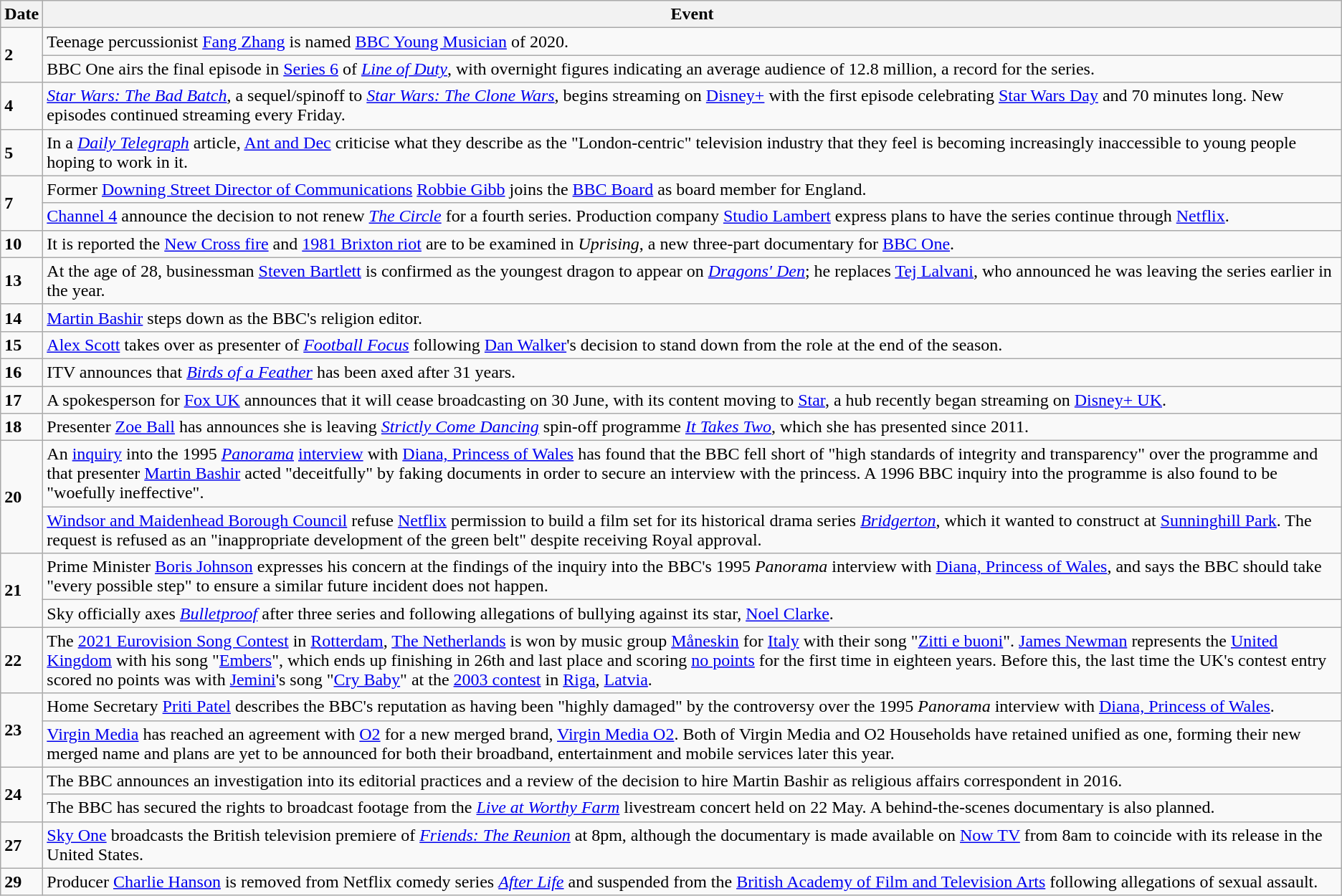<table class="wikitable">
<tr>
<th>Date</th>
<th>Event</th>
</tr>
<tr>
<td rowspan=2><strong>2</strong></td>
<td>Teenage percussionist <a href='#'>Fang Zhang</a> is named <a href='#'>BBC Young Musician</a> of 2020.</td>
</tr>
<tr>
<td>BBC One airs the final episode in <a href='#'>Series 6</a> of <em><a href='#'>Line of Duty</a></em>, with overnight figures indicating an average audience of 12.8 million, a record for the series.</td>
</tr>
<tr>
<td><strong>4</strong></td>
<td><em><a href='#'>Star Wars: The Bad Batch</a></em>, a sequel/spinoff to <em><a href='#'>Star Wars: The Clone Wars</a></em>, begins streaming on <a href='#'>Disney+</a> with the first episode celebrating <a href='#'>Star Wars Day</a> and 70 minutes long. New episodes continued streaming every Friday.</td>
</tr>
<tr>
<td><strong>5</strong></td>
<td>In a <em><a href='#'>Daily Telegraph</a></em> article, <a href='#'>Ant and Dec</a> criticise what they describe as the "London-centric" television industry that they feel is becoming increasingly inaccessible to young people hoping to work in it.</td>
</tr>
<tr>
<td rowspan="2"><strong>7</strong></td>
<td>Former <a href='#'>Downing Street Director of Communications</a> <a href='#'>Robbie Gibb</a> joins the <a href='#'>BBC Board</a> as board member for England.</td>
</tr>
<tr>
<td><a href='#'>Channel 4</a> announce the decision to not renew <em><a href='#'>The Circle</a></em> for a fourth series. Production company <a href='#'>Studio Lambert</a> express plans to have the series continue through <a href='#'>Netflix</a>.</td>
</tr>
<tr>
<td><strong>10</strong></td>
<td>It is reported the <a href='#'>New Cross fire</a> and <a href='#'>1981 Brixton riot</a> are to be examined in <em>Uprising</em>, a new three-part documentary for <a href='#'>BBC One</a>.</td>
</tr>
<tr>
<td><strong>13</strong></td>
<td>At the age of 28, businessman <a href='#'>Steven Bartlett</a> is confirmed as the youngest dragon to appear on <em><a href='#'>Dragons' Den</a></em>; he replaces <a href='#'>Tej Lalvani</a>, who announced he was leaving the series earlier in the year.</td>
</tr>
<tr>
<td><strong>14</strong></td>
<td><a href='#'>Martin Bashir</a> steps down as the BBC's religion editor.</td>
</tr>
<tr>
<td><strong>15</strong></td>
<td><a href='#'>Alex Scott</a> takes over as presenter of <em><a href='#'>Football Focus</a></em> following <a href='#'>Dan Walker</a>'s decision to stand down from the role at the end of the season.</td>
</tr>
<tr>
<td><strong>16</strong></td>
<td>ITV announces that <em><a href='#'>Birds of a Feather</a></em> has been axed after 31 years.</td>
</tr>
<tr>
<td><strong>17</strong></td>
<td>A spokesperson for <a href='#'>Fox UK</a> announces that it will cease broadcasting on 30 June, with its content moving to <a href='#'>Star</a>, a hub recently began streaming on <a href='#'>Disney+ UK</a>.</td>
</tr>
<tr>
<td><strong>18</strong></td>
<td>Presenter <a href='#'>Zoe Ball</a> has announces she is leaving <em><a href='#'>Strictly Come Dancing</a></em> spin-off programme <em><a href='#'>It Takes Two</a></em>, which she has presented since 2011.</td>
</tr>
<tr>
<td rowspan=2><strong>20</strong></td>
<td>An <a href='#'>inquiry</a> into the 1995 <em><a href='#'>Panorama</a></em> <a href='#'>interview</a> with <a href='#'>Diana, Princess of Wales</a> has found that the BBC fell short of "high standards of integrity and transparency" over the programme and that presenter <a href='#'>Martin Bashir</a> acted "deceitfully" by faking documents in order to secure an interview with the princess. A 1996 BBC inquiry into the programme is also found to be "woefully ineffective".</td>
</tr>
<tr>
<td><a href='#'>Windsor and Maidenhead Borough Council</a> refuse <a href='#'>Netflix</a> permission to build a film set for its historical drama series <em><a href='#'>Bridgerton</a></em>, which it wanted to construct at <a href='#'>Sunninghill Park</a>. The request is refused as an "inappropriate development of the green belt" despite receiving Royal approval.</td>
</tr>
<tr>
<td rowspan=2><strong>21</strong></td>
<td>Prime Minister <a href='#'>Boris Johnson</a> expresses his concern at the findings of the inquiry into the BBC's 1995 <em>Panorama</em> interview with <a href='#'>Diana, Princess of Wales</a>, and says the BBC should take "every possible step" to ensure a similar future incident does not happen.</td>
</tr>
<tr>
<td>Sky officially axes <em><a href='#'>Bulletproof</a></em> after three series and following allegations of bullying against its star, <a href='#'>Noel Clarke</a>.</td>
</tr>
<tr>
<td><strong>22</strong></td>
<td>The <a href='#'>2021 Eurovision Song Contest</a> in <a href='#'>Rotterdam</a>, <a href='#'>The Netherlands</a> is won by music group <a href='#'>Måneskin</a> for <a href='#'>Italy</a> with their song "<a href='#'>Zitti e buoni</a>". <a href='#'>James Newman</a> represents the <a href='#'>United Kingdom</a> with his song "<a href='#'>Embers</a>", which ends up finishing in 26th and last place and scoring <a href='#'>no points</a> for the first time in eighteen years. Before this, the last time the UK's contest entry scored no points was with <a href='#'>Jemini</a>'s song "<a href='#'>Cry Baby</a>" at the <a href='#'>2003 contest</a> in <a href='#'>Riga</a>, <a href='#'>Latvia</a>.</td>
</tr>
<tr>
<td rowspan=2><strong>23</strong></td>
<td>Home Secretary <a href='#'>Priti Patel</a> describes the BBC's reputation as having been "highly damaged" by the controversy over the 1995 <em>Panorama</em> interview with <a href='#'>Diana, Princess of Wales</a>.</td>
</tr>
<tr>
<td><a href='#'>Virgin Media</a> has reached an agreement with <a href='#'>O2</a> for a new merged brand, <a href='#'>Virgin Media O2</a>. Both of Virgin Media and O2 Households have retained unified as one, forming their new merged name and plans are yet to be announced for both their broadband, entertainment and mobile services later this year.</td>
</tr>
<tr>
<td rowspan=2><strong>24</strong></td>
<td>The BBC announces an investigation into its editorial practices and a review of the decision to hire Martin Bashir as religious affairs correspondent in 2016.</td>
</tr>
<tr>
<td>The BBC has secured the rights to broadcast footage from the <em><a href='#'>Live at Worthy Farm</a></em> livestream concert held on 22 May. A behind-the-scenes documentary is also planned.</td>
</tr>
<tr>
<td><strong>27</strong></td>
<td><a href='#'>Sky One</a> broadcasts the British television premiere of <em><a href='#'>Friends: The Reunion</a></em> at 8pm, although the documentary is made available on <a href='#'>Now TV</a> from 8am to coincide with its release in the United States.</td>
</tr>
<tr>
<td><strong>29</strong></td>
<td>Producer <a href='#'>Charlie Hanson</a> is removed from Netflix comedy series <em><a href='#'>After Life</a></em> and suspended from the <a href='#'>British Academy of Film and Television Arts</a> following allegations of sexual assault.</td>
</tr>
</table>
